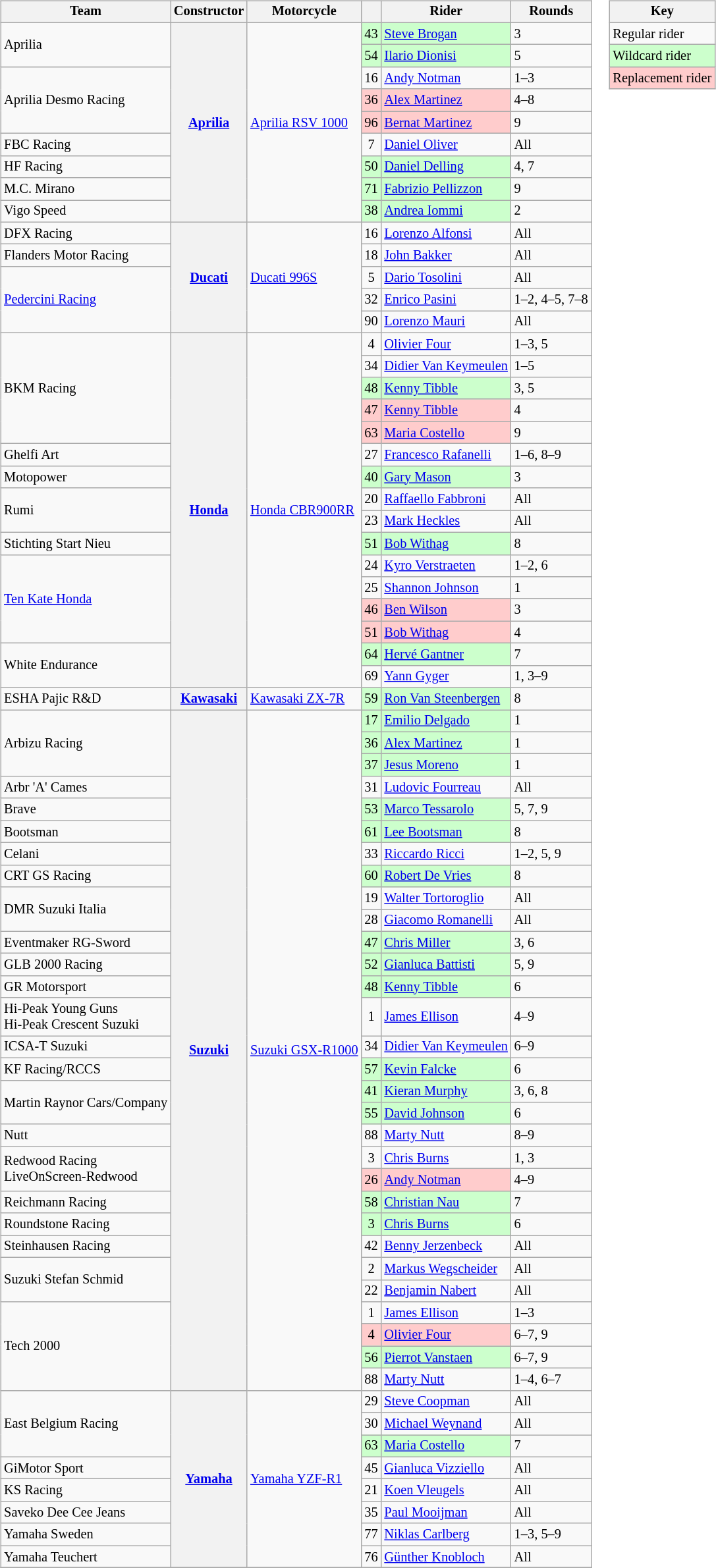<table>
<tr>
<td><br><table class="wikitable" style="font-size: 85%">
<tr>
<th>Team</th>
<th>Constructor</th>
<th>Motorcycle</th>
<th></th>
<th>Rider</th>
<th>Rounds</th>
</tr>
<tr>
<td rowspan="2">Aprilia</td>
<th rowspan="9"><a href='#'>Aprilia</a></th>
<td rowspan="9"><a href='#'>Aprilia RSV 1000</a></td>
<td style="background:#ccffcc;" align="center">43</td>
<td style="background:#ccffcc;"nowrap> <a href='#'>Steve Brogan</a></td>
<td>3</td>
</tr>
<tr>
<td style="background:#ccffcc;" align="center">54</td>
<td style="background:#ccffcc;"nowrap> <a href='#'>Ilario Dionisi</a></td>
<td>5</td>
</tr>
<tr>
<td rowspan="3">Aprilia Desmo Racing</td>
<td align="center">16</td>
<td> <a href='#'>Andy Notman</a></td>
<td>1–3</td>
</tr>
<tr>
<td style="background:#ffcccc;" align="center">36</td>
<td style="background:#ffcccc;"nowrap> <a href='#'>Alex Martinez</a></td>
<td>4–8</td>
</tr>
<tr>
<td style="background:#ffcccc;" align="center">96</td>
<td style="background:#ffcccc;"nowrap> <a href='#'>Bernat Martinez</a></td>
<td>9</td>
</tr>
<tr>
<td>FBC Racing</td>
<td align="center">7</td>
<td> <a href='#'>Daniel Oliver</a></td>
<td>All</td>
</tr>
<tr>
<td>HF Racing</td>
<td style="background:#ccffcc;" align="center">50</td>
<td style="background:#ccffcc;"nowrap> <a href='#'>Daniel Delling</a></td>
<td>4, 7</td>
</tr>
<tr>
<td>M.C. Mirano</td>
<td style="background:#ccffcc;" align="center">71</td>
<td style="background:#ccffcc;"nowrap> <a href='#'>Fabrizio Pellizzon</a></td>
<td>9</td>
</tr>
<tr>
<td>Vigo Speed</td>
<td style="background:#ccffcc;" align="center">38</td>
<td style="background:#ccffcc;"nowrap> <a href='#'>Andrea Iommi</a></td>
<td>2</td>
</tr>
<tr>
<td>DFX Racing</td>
<th rowspan="5"><a href='#'>Ducati</a></th>
<td rowspan="5"><a href='#'>Ducati 996S</a></td>
<td align="center">16</td>
<td> <a href='#'>Lorenzo Alfonsi</a></td>
<td>All</td>
</tr>
<tr>
<td>Flanders Motor Racing</td>
<td align="center">18</td>
<td> <a href='#'>John Bakker</a></td>
<td>All</td>
</tr>
<tr>
<td rowspan="3"><a href='#'>Pedercini Racing</a></td>
<td align="center">5</td>
<td> <a href='#'>Dario Tosolini</a></td>
<td>All</td>
</tr>
<tr>
<td align="center">32</td>
<td> <a href='#'>Enrico Pasini</a></td>
<td>1–2, 4–5, 7–8</td>
</tr>
<tr>
<td align="center">90</td>
<td> <a href='#'>Lorenzo Mauri</a></td>
<td>All</td>
</tr>
<tr>
<td rowspan="5">BKM Racing</td>
<th rowspan="16"><a href='#'>Honda</a></th>
<td rowspan="16"><a href='#'>Honda CBR900RR</a></td>
<td align="center">4</td>
<td> <a href='#'>Olivier Four</a></td>
<td>1–3, 5</td>
</tr>
<tr>
<td align="center">34</td>
<td> <a href='#'>Didier Van Keymeulen</a></td>
<td>1–5</td>
</tr>
<tr>
<td style="background:#ccffcc;" align="center">48</td>
<td style="background:#ccffcc;"nowrap> <a href='#'>Kenny Tibble</a></td>
<td>3, 5</td>
</tr>
<tr>
<td style="background:#ffcccc;" align="center">47</td>
<td style="background:#ffcccc;"nowrap> <a href='#'>Kenny Tibble</a></td>
<td>4</td>
</tr>
<tr>
<td style="background:#ffcccc;" align="center">63</td>
<td style="background:#ffcccc;"nowrap> <a href='#'>Maria Costello</a></td>
<td>9</td>
</tr>
<tr>
<td>Ghelfi Art</td>
<td align="center">27</td>
<td> <a href='#'>Francesco Rafanelli</a></td>
<td>1–6, 8–9</td>
</tr>
<tr>
<td>Motopower</td>
<td style="background:#ccffcc;" align="center">40</td>
<td style="background:#ccffcc;"nowrap> <a href='#'>Gary Mason</a></td>
<td>3</td>
</tr>
<tr>
<td rowspan="2">Rumi</td>
<td align="center">20</td>
<td> <a href='#'>Raffaello Fabbroni</a></td>
<td>All</td>
</tr>
<tr>
<td align="center">23</td>
<td> <a href='#'>Mark Heckles</a></td>
<td>All</td>
</tr>
<tr>
<td>Stichting Start Nieu</td>
<td style="background:#ccffcc;" align="center">51</td>
<td style="background:#ccffcc;"nowrap> <a href='#'>Bob Withag</a></td>
<td>8</td>
</tr>
<tr>
<td rowspan="4"><a href='#'>Ten Kate Honda</a></td>
<td align="center">24</td>
<td> <a href='#'>Kyro Verstraeten</a></td>
<td>1–2, 6</td>
</tr>
<tr>
<td align="center">25</td>
<td> <a href='#'>Shannon Johnson</a></td>
<td>1</td>
</tr>
<tr>
<td style="background:#ffcccc;" align="center">46</td>
<td style="background:#ffcccc;"nowrap> <a href='#'>Ben Wilson</a></td>
<td>3</td>
</tr>
<tr>
<td style="background:#ffcccc;" align="center">51</td>
<td style="background:#ffcccc;"nowrap> <a href='#'>Bob Withag</a></td>
<td>4</td>
</tr>
<tr>
<td rowspan="2">White Endurance</td>
<td style="background:#ccffcc;" align="center">64</td>
<td style="background:#ccffcc;"nowrap> <a href='#'>Hervé Gantner</a></td>
<td>7</td>
</tr>
<tr>
<td align="center">69</td>
<td> <a href='#'>Yann Gyger</a></td>
<td>1, 3–9</td>
</tr>
<tr>
<td>ESHA Pajic R&D</td>
<th><a href='#'>Kawasaki</a></th>
<td><a href='#'>Kawasaki ZX-7R</a></td>
<td style="background:#ccffcc;" align="center">59</td>
<td style="background:#ccffcc;"nowrap> <a href='#'>Ron Van Steenbergen</a></td>
<td>8</td>
</tr>
<tr>
<td rowspan="3">Arbizu Racing</td>
<th rowspan="30"><a href='#'>Suzuki</a></th>
<td rowspan="30"><a href='#'>Suzuki GSX-R1000</a></td>
<td style="background:#ccffcc;" align="center">17</td>
<td style="background:#ccffcc;"nowrap> <a href='#'>Emilio Delgado</a></td>
<td>1</td>
</tr>
<tr>
<td style="background:#ccffcc;" align="center">36</td>
<td style="background:#ccffcc;"nowrap> <a href='#'>Alex Martinez</a></td>
<td>1</td>
</tr>
<tr>
<td style="background:#ccffcc;" align="center">37</td>
<td style="background:#ccffcc;"nowrap> <a href='#'>Jesus Moreno</a></td>
<td>1</td>
</tr>
<tr>
<td>Arbr 'A' Cames</td>
<td align="center">31</td>
<td> <a href='#'>Ludovic Fourreau</a></td>
<td>All</td>
</tr>
<tr>
<td>Brave</td>
<td style="background:#ccffcc;" align="center">53</td>
<td style="background:#ccffcc;"nowrap> <a href='#'>Marco Tessarolo</a></td>
<td>5, 7, 9</td>
</tr>
<tr>
<td>Bootsman</td>
<td style="background:#ccffcc;" align="center">61</td>
<td style="background:#ccffcc;"nowrap> <a href='#'>Lee Bootsman</a></td>
<td>8</td>
</tr>
<tr>
<td>Celani</td>
<td align="center">33</td>
<td> <a href='#'>Riccardo Ricci</a></td>
<td>1–2, 5, 9</td>
</tr>
<tr>
<td>CRT GS Racing</td>
<td style="background:#ccffcc;" align="center">60</td>
<td style="background:#ccffcc;"nowrap> <a href='#'>Robert De Vries</a></td>
<td>8</td>
</tr>
<tr>
<td rowspan="2">DMR Suzuki Italia</td>
<td align="center">19</td>
<td> <a href='#'>Walter Tortoroglio</a></td>
<td>All</td>
</tr>
<tr>
<td align="center">28</td>
<td> <a href='#'>Giacomo Romanelli</a></td>
<td>All</td>
</tr>
<tr>
<td>Eventmaker RG-Sword</td>
<td style="background:#ccffcc;" align="center">47</td>
<td style="background:#ccffcc;"nowrap> <a href='#'>Chris Miller</a></td>
<td>3, 6</td>
</tr>
<tr>
<td>GLB 2000 Racing</td>
<td style="background:#ccffcc;" align="center">52</td>
<td style="background:#ccffcc;"nowrap> <a href='#'>Gianluca Battisti</a></td>
<td>5, 9</td>
</tr>
<tr>
<td>GR Motorsport</td>
<td style="background:#ccffcc;" align="center">48</td>
<td style="background:#ccffcc;"nowrap> <a href='#'>Kenny Tibble</a></td>
<td>6</td>
</tr>
<tr>
<td>Hi-Peak Young Guns <br> Hi-Peak Crescent Suzuki</td>
<td align="center">1</td>
<td> <a href='#'>James Ellison</a></td>
<td>4–9</td>
</tr>
<tr>
<td>ICSA-T Suzuki</td>
<td align="center">34</td>
<td> <a href='#'>Didier Van Keymeulen</a></td>
<td>6–9</td>
</tr>
<tr>
<td>KF Racing/RCCS</td>
<td style="background:#ccffcc;" align="center">57</td>
<td style="background:#ccffcc;"nowrap> <a href='#'>Kevin Falcke</a></td>
<td>6</td>
</tr>
<tr>
<td rowspan="2">Martin Raynor Cars/Company</td>
<td style="background:#ccffcc;" align="center">41</td>
<td style="background:#ccffcc;"nowrap> <a href='#'>Kieran Murphy</a></td>
<td>3, 6, 8</td>
</tr>
<tr>
<td style="background:#ccffcc;" align="center">55</td>
<td style="background:#ccffcc;"nowrap> <a href='#'>David Johnson</a></td>
<td>6</td>
</tr>
<tr>
<td>Nutt</td>
<td align="center">88</td>
<td> <a href='#'>Marty Nutt</a></td>
<td>8–9</td>
</tr>
<tr>
<td rowspan="2">Redwood Racing <br> LiveOnScreen-Redwood</td>
<td align="center">3</td>
<td> <a href='#'>Chris Burns</a></td>
<td>1, 3</td>
</tr>
<tr>
<td style="background:#ffcccc;" align="center">26</td>
<td style="background:#ffcccc;"nowrap> <a href='#'>Andy Notman</a></td>
<td>4–9</td>
</tr>
<tr>
<td>Reichmann Racing</td>
<td style="background:#ccffcc;" align="center">58</td>
<td style="background:#ccffcc;"nowrap> <a href='#'>Christian Nau</a></td>
<td>7</td>
</tr>
<tr>
<td>Roundstone Racing</td>
<td style="background:#ccffcc;" align="center">3</td>
<td style="background:#ccffcc;"nowrap> <a href='#'>Chris Burns</a></td>
<td>6</td>
</tr>
<tr>
<td>Steinhausen Racing</td>
<td align="center">42</td>
<td> <a href='#'>Benny Jerzenbeck</a></td>
<td>All</td>
</tr>
<tr>
<td rowspan="2">Suzuki Stefan Schmid</td>
<td align="center">2</td>
<td> <a href='#'>Markus Wegscheider</a></td>
<td>All</td>
</tr>
<tr>
<td align="center">22</td>
<td> <a href='#'>Benjamin Nabert</a></td>
<td>All</td>
</tr>
<tr>
<td rowspan="4">Tech 2000</td>
<td align="center">1</td>
<td> <a href='#'>James Ellison</a></td>
<td>1–3</td>
</tr>
<tr>
<td style="background:#ffcccc;" align="center">4</td>
<td style="background:#ffcccc;"nowrap> <a href='#'>Olivier Four</a></td>
<td>6–7, 9</td>
</tr>
<tr>
<td style="background:#ccffcc;" align="center">56</td>
<td style="background:#ccffcc;"nowrap> <a href='#'>Pierrot Vanstaen</a></td>
<td>6–7, 9</td>
</tr>
<tr>
<td align="center">88</td>
<td> <a href='#'>Marty Nutt</a></td>
<td>1–4, 6–7</td>
</tr>
<tr>
<td rowspan="3">East Belgium Racing</td>
<th rowspan="8"><a href='#'>Yamaha</a></th>
<td rowspan="8"><a href='#'>Yamaha YZF-R1</a></td>
<td align="center">29</td>
<td> <a href='#'>Steve Coopman</a></td>
<td>All</td>
</tr>
<tr>
<td align="center">30</td>
<td> <a href='#'>Michael Weynand</a></td>
<td>All</td>
</tr>
<tr>
<td style="background:#ccffcc;" align="center">63</td>
<td style="background:#ccffcc;"nowrap> <a href='#'>Maria Costello</a></td>
<td>7</td>
</tr>
<tr>
<td>GiMotor Sport</td>
<td align="center">45</td>
<td> <a href='#'>Gianluca Vizziello</a></td>
<td>All</td>
</tr>
<tr>
<td>KS Racing</td>
<td align="center">21</td>
<td> <a href='#'>Koen Vleugels</a></td>
<td>All</td>
</tr>
<tr>
<td>Saveko Dee Cee Jeans</td>
<td align="center">35</td>
<td> <a href='#'>Paul Mooijman</a></td>
<td>All</td>
</tr>
<tr>
<td>Yamaha Sweden</td>
<td align="center">77</td>
<td> <a href='#'>Niklas Carlberg</a></td>
<td>1–3, 5–9</td>
</tr>
<tr>
<td>Yamaha Teuchert</td>
<td align="center">76</td>
<td> <a href='#'>Günther Knobloch</a></td>
<td>All</td>
</tr>
<tr>
</tr>
</table>
</td>
<td valign=top><br><table class="wikitable" style="font-size: 85%;">
<tr>
<th colspan=2>Key</th>
</tr>
<tr>
<td>Regular rider</td>
</tr>
<tr style="background:#ccffcc;">
<td>Wildcard rider</td>
</tr>
<tr style="background:#ffcccc;">
<td>Replacement rider</td>
</tr>
</table>
</td>
</tr>
</table>
